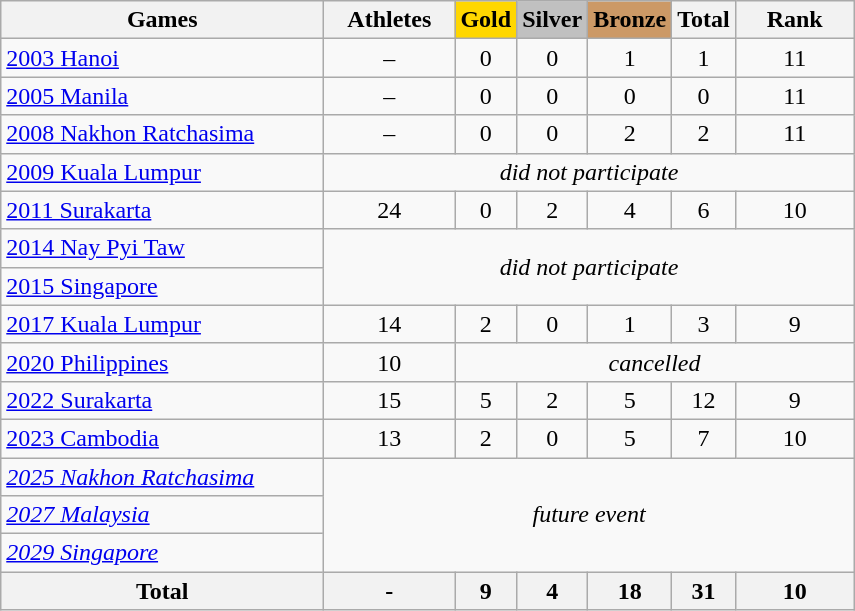<table class="wikitable sortable plainrowheaders" border="1" style="text-align:center;">
<tr>
<th scope="col" style="width:13em;">Games</th>
<th scope="col" style="width:5em;">Athletes</th>
<th scope="col" style="background-color:gold; font-weight:bold;">Gold</th>
<th scope="col" style="background-color:silver; font-weight:bold;">Silver</th>
<th scope="col" style="background-color:#cc9966; font-weight:bold;">Bronze</th>
<th scope="col">Total</th>
<th style="width:4.5em; font-weight:bold;">Rank</th>
</tr>
<tr>
<td align=left> <a href='#'>2003 Hanoi</a></td>
<td>–</td>
<td>0</td>
<td>0</td>
<td>1</td>
<td>1</td>
<td>11</td>
</tr>
<tr>
<td align=left> <a href='#'>2005 Manila</a></td>
<td>–</td>
<td>0</td>
<td>0</td>
<td>0</td>
<td>0</td>
<td>11</td>
</tr>
<tr>
<td align=left> <a href='#'>2008 Nakhon Ratchasima</a></td>
<td>–</td>
<td>0</td>
<td>0</td>
<td>2</td>
<td>2</td>
<td>11</td>
</tr>
<tr>
<td align=left> <a href='#'>2009 Kuala Lumpur</a></td>
<td colspan=6><em>did not participate</em></td>
</tr>
<tr>
<td align=left> <a href='#'>2011 Surakarta</a></td>
<td>24</td>
<td>0</td>
<td>2</td>
<td>4</td>
<td>6</td>
<td>10</td>
</tr>
<tr>
<td align=left> <a href='#'>2014 Nay Pyi Taw</a></td>
<td colspan=6 rowspan=2><em>did not participate</em></td>
</tr>
<tr>
<td align=left> <a href='#'>2015 Singapore</a></td>
</tr>
<tr>
<td align=left> <a href='#'>2017 Kuala Lumpur</a></td>
<td>14</td>
<td>2</td>
<td>0</td>
<td>1</td>
<td>3</td>
<td>9</td>
</tr>
<tr>
<td align=left> <a href='#'>2020 Philippines</a></td>
<td>10</td>
<td colspan=5><em>cancelled</em></td>
</tr>
<tr>
<td align=left> <a href='#'>2022 Surakarta</a></td>
<td>15</td>
<td>5</td>
<td>2</td>
<td>5</td>
<td>12</td>
<td>9</td>
</tr>
<tr>
<td align=left> <a href='#'>2023 Cambodia</a></td>
<td>13</td>
<td>2</td>
<td>0</td>
<td>5</td>
<td>7</td>
<td>10</td>
</tr>
<tr>
<td align=left> <em><a href='#'>2025 Nakhon Ratchasima</a></em></td>
<td colspan=6 rowspan=3><em>future event</em></td>
</tr>
<tr>
<td align=left> <em><a href='#'>2027 Malaysia</a></em></td>
</tr>
<tr>
<td align=left> <em><a href='#'>2029 Singapore</a></em></td>
</tr>
<tr>
<th>Total</th>
<th>-</th>
<th>9</th>
<th>4</th>
<th>18</th>
<th>31</th>
<th>10</th>
</tr>
</table>
